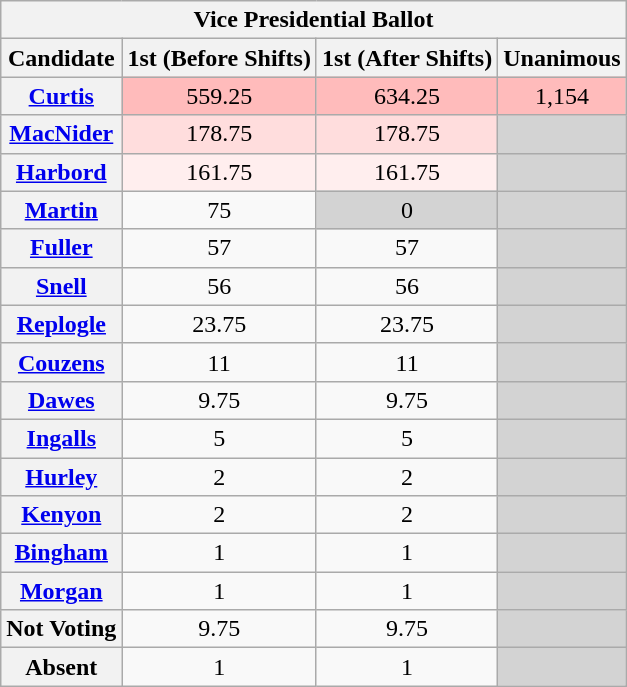<table class="wikitable sortable" style="text-align:center">
<tr>
<th colspan="4"><strong>Vice Presidential Ballot</strong></th>
</tr>
<tr>
<th>Candidate</th>
<th>1st (Before Shifts)</th>
<th>1st (After Shifts)</th>
<th>Unanimous</th>
</tr>
<tr>
<th><a href='#'>Curtis</a></th>
<td style="background:#fbb;">559.25</td>
<td style="background:#fbb;">634.25</td>
<td style="background:#fbb;">1,154</td>
</tr>
<tr>
<th><a href='#'>MacNider</a></th>
<td style="background:#fdd;">178.75</td>
<td style="background:#fdd;">178.75</td>
<td style="background:#d3d3d3"></td>
</tr>
<tr>
<th><a href='#'>Harbord</a></th>
<td style="background:#fee;">161.75</td>
<td style="background:#fee;">161.75</td>
<td style="background:#d3d3d3"></td>
</tr>
<tr>
<th><a href='#'>Martin</a></th>
<td>75</td>
<td style="background:#d3d3d3">0</td>
<td style="background:#d3d3d3"></td>
</tr>
<tr>
<th><a href='#'>Fuller</a></th>
<td>57</td>
<td>57</td>
<td style="background:#d3d3d3"></td>
</tr>
<tr>
<th><a href='#'>Snell</a></th>
<td>56</td>
<td>56</td>
<td style="background:#d3d3d3"></td>
</tr>
<tr>
<th><a href='#'>Replogle</a></th>
<td>23.75</td>
<td>23.75</td>
<td style="background:#d3d3d3"></td>
</tr>
<tr>
<th><a href='#'>Couzens</a></th>
<td>11</td>
<td>11</td>
<td style="background:#d3d3d3"></td>
</tr>
<tr>
<th><a href='#'>Dawes</a></th>
<td>9.75</td>
<td>9.75</td>
<td style="background:#d3d3d3"></td>
</tr>
<tr>
<th><a href='#'>Ingalls</a></th>
<td>5</td>
<td>5</td>
<td style="background:#d3d3d3"></td>
</tr>
<tr>
<th><a href='#'>Hurley</a></th>
<td>2</td>
<td>2</td>
<td style="background:#d3d3d3"></td>
</tr>
<tr>
<th><a href='#'>Kenyon</a></th>
<td>2</td>
<td>2</td>
<td style="background:#d3d3d3"></td>
</tr>
<tr>
<th><a href='#'>Bingham</a></th>
<td>1</td>
<td>1</td>
<td style="background:#d3d3d3"></td>
</tr>
<tr>
<th><a href='#'>Morgan</a></th>
<td>1</td>
<td>1</td>
<td style="background:#d3d3d3"></td>
</tr>
<tr>
<th>Not Voting</th>
<td>9.75</td>
<td>9.75</td>
<td style="background:#d3d3d3"></td>
</tr>
<tr>
<th>Absent</th>
<td>1</td>
<td>1</td>
<td style="background:#d3d3d3"></td>
</tr>
</table>
